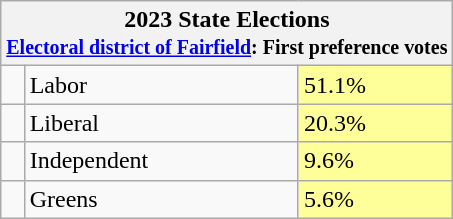<table class="wikitable" style="float:center; margin-left:1em">
<tr>
<th colspan = 3>2023 State Elections<br><small><a href='#'>Electoral district of Fairfield</a>: First preference votes</small></th>
</tr>
<tr>
<td></td>
<td>Labor</td>
<td bgcolor="FFFF99">51.1%</td>
</tr>
<tr>
<td></td>
<td>Liberal</td>
<td bgcolor="FFFF99">20.3%</td>
</tr>
<tr>
<td Independent></td>
<td>Independent</td>
<td bgcolor="FFFF99">9.6%</td>
</tr>
<tr>
<td></td>
<td>Greens</td>
<td bgcolor="FFFF99">5.6%</td>
</tr>
</table>
